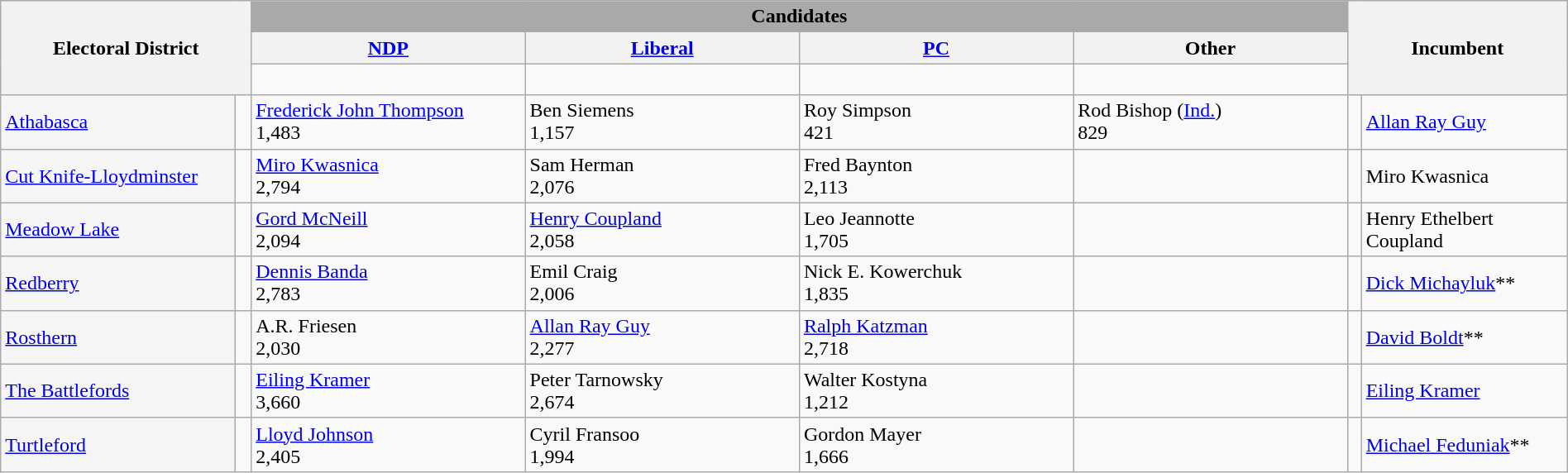<table class="wikitable" style="width:100%">
<tr>
<th style="width:16%;" style="background:darkgrey;" rowspan=3 colspan=2>Electoral District</th>
<th style="background:darkgrey;" colspan=4>Candidates</th>
<th style="width:14%;" style="background:darkgrey;" rowspan=3 colspan=2>Incumbent</th>
</tr>
<tr>
<th style="width:17.5%;"><a href='#'>NDP</a></th>
<th style="width:17.5%;"><a href='#'>Liberal</a></th>
<th style="width:17.5%;"><a href='#'>PC</a></th>
<th style="width:17.5%;">Other</th>
</tr>
<tr>
<td> </td>
<td> </td>
<td> </td>
<td> </td>
</tr>
<tr>
<td bgcolor=whitesmoke><a href='#'>Athabasca</a></td>
<td> </td>
<td><a href='#'>Frederick John Thompson</a><br>1,483</td>
<td>Ben Siemens<br>1,157</td>
<td>Roy Simpson<br>421</td>
<td>Rod Bishop (<a href='#'>Ind.</a>)<br>829</td>
<td> </td>
<td><a href='#'>Allan Ray Guy</a></td>
</tr>
<tr>
<td bgcolor=whitesmoke><a href='#'>Cut Knife-Lloydminster</a></td>
<td> </td>
<td><a href='#'>Miro Kwasnica</a><br>2,794</td>
<td>Sam Herman<br>2,076</td>
<td>Fred Baynton<br>2,113</td>
<td></td>
<td> </td>
<td>Miro Kwasnica</td>
</tr>
<tr>
<td bgcolor=whitesmoke><a href='#'>Meadow Lake</a></td>
<td> </td>
<td><a href='#'>Gord McNeill</a><br>2,094</td>
<td><a href='#'>Henry Coupland</a><br>2,058</td>
<td>Leo Jeannotte<br>1,705</td>
<td></td>
<td> </td>
<td>Henry Ethelbert Coupland</td>
</tr>
<tr>
<td bgcolor=whitesmoke><a href='#'>Redberry</a></td>
<td> </td>
<td><a href='#'>Dennis Banda</a><br>2,783</td>
<td>Emil Craig<br>2,006</td>
<td>Nick E. Kowerchuk<br>1,835</td>
<td></td>
<td> </td>
<td><a href='#'>Dick Michayluk</a>**</td>
</tr>
<tr>
<td bgcolor=whitesmoke><a href='#'>Rosthern</a></td>
<td> </td>
<td>A.R. Friesen<br>2,030</td>
<td><a href='#'>Allan Ray Guy</a><br>2,277</td>
<td><a href='#'>Ralph Katzman</a><br>2,718</td>
<td></td>
<td> </td>
<td><a href='#'>David Boldt</a>**</td>
</tr>
<tr>
<td bgcolor=whitesmoke><a href='#'>The Battlefords</a></td>
<td> </td>
<td><a href='#'>Eiling Kramer</a><br>3,660</td>
<td>Peter Tarnowsky<br>2,674</td>
<td>Walter Kostyna<br>1,212</td>
<td></td>
<td> </td>
<td><a href='#'>Eiling Kramer</a></td>
</tr>
<tr>
<td bgcolor=whitesmoke><a href='#'>Turtleford</a></td>
<td> </td>
<td><a href='#'>Lloyd Johnson</a><br>2,405</td>
<td>Cyril Fransoo<br>1,994</td>
<td>Gordon Mayer<br>1,666</td>
<td></td>
<td> </td>
<td><a href='#'>Michael Feduniak</a>**</td>
</tr>
</table>
